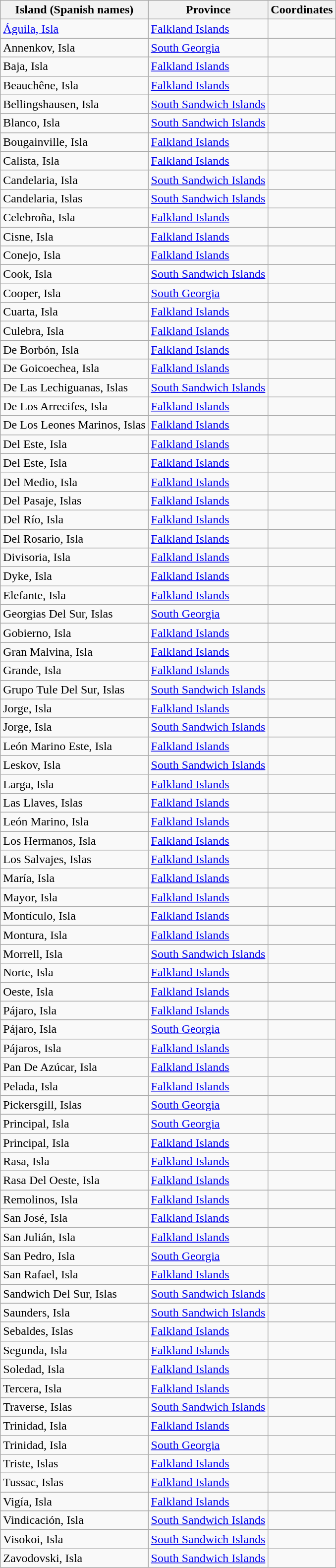<table class="wikitable sortable">
<tr>
<th>Island (Spanish names)</th>
<th>Province</th>
<th>Coordinates</th>
</tr>
<tr>
<td><a href='#'>Águila, Isla</a></td>
<td><a href='#'>Falkland Islands</a></td>
<td></td>
</tr>
<tr>
<td>Annenkov, Isla</td>
<td><a href='#'>South Georgia</a></td>
<td></td>
</tr>
<tr>
<td>Baja, Isla</td>
<td><a href='#'>Falkland Islands</a></td>
<td></td>
</tr>
<tr>
<td>Beauchêne, Isla</td>
<td><a href='#'>Falkland Islands</a></td>
<td></td>
</tr>
<tr>
<td>Bellingshausen, Isla</td>
<td><a href='#'>South Sandwich Islands</a></td>
<td></td>
</tr>
<tr>
<td>Blanco, Isla</td>
<td><a href='#'>South Sandwich Islands</a></td>
<td></td>
</tr>
<tr>
<td>Bougainville, Isla</td>
<td><a href='#'>Falkland Islands</a></td>
<td></td>
</tr>
<tr>
<td>Calista, Isla</td>
<td><a href='#'>Falkland Islands</a></td>
<td></td>
</tr>
<tr>
<td>Candelaria, Isla</td>
<td><a href='#'>South Sandwich Islands</a></td>
<td></td>
</tr>
<tr>
<td>Candelaria, Islas</td>
<td><a href='#'>South Sandwich Islands</a></td>
<td></td>
</tr>
<tr>
<td>Celebroña, Isla</td>
<td><a href='#'>Falkland Islands</a></td>
<td></td>
</tr>
<tr>
<td>Cisne, Isla</td>
<td><a href='#'>Falkland Islands</a></td>
<td></td>
</tr>
<tr>
<td>Conejo, Isla</td>
<td><a href='#'>Falkland Islands</a></td>
<td></td>
</tr>
<tr>
<td>Cook, Isla</td>
<td><a href='#'>South Sandwich Islands</a></td>
<td></td>
</tr>
<tr>
<td>Cooper, Isla</td>
<td><a href='#'>South Georgia</a></td>
<td></td>
</tr>
<tr>
<td>Cuarta, Isla</td>
<td><a href='#'>Falkland Islands</a></td>
<td></td>
</tr>
<tr>
<td>Culebra, Isla</td>
<td><a href='#'>Falkland Islands</a></td>
<td></td>
</tr>
<tr>
<td>De Borbón, Isla</td>
<td><a href='#'>Falkland Islands</a></td>
<td></td>
</tr>
<tr>
<td>De Goicoechea, Isla</td>
<td><a href='#'>Falkland Islands</a></td>
<td></td>
</tr>
<tr>
<td>De Las Lechiguanas, Islas</td>
<td><a href='#'>South Sandwich Islands</a></td>
<td></td>
</tr>
<tr>
<td>De Los Arrecifes, Isla</td>
<td><a href='#'>Falkland Islands</a></td>
<td></td>
</tr>
<tr>
<td>De Los Leones Marinos, Islas</td>
<td><a href='#'>Falkland Islands</a></td>
<td></td>
</tr>
<tr>
<td>Del Este, Isla</td>
<td><a href='#'>Falkland Islands</a></td>
<td></td>
</tr>
<tr>
<td>Del Este, Isla</td>
<td><a href='#'>Falkland Islands</a></td>
<td></td>
</tr>
<tr>
<td>Del Medio, Isla</td>
<td><a href='#'>Falkland Islands</a></td>
<td></td>
</tr>
<tr>
<td>Del Pasaje, Islas</td>
<td><a href='#'>Falkland Islands</a></td>
<td></td>
</tr>
<tr>
<td>Del Río, Isla</td>
<td><a href='#'>Falkland Islands</a></td>
<td></td>
</tr>
<tr>
<td>Del Rosario, Isla</td>
<td><a href='#'>Falkland Islands</a></td>
<td></td>
</tr>
<tr>
<td>Divisoria, Isla</td>
<td><a href='#'>Falkland Islands</a></td>
<td></td>
</tr>
<tr>
<td>Dyke, Isla</td>
<td><a href='#'>Falkland Islands</a></td>
<td></td>
</tr>
<tr>
<td>Elefante, Isla</td>
<td><a href='#'>Falkland Islands</a></td>
<td></td>
</tr>
<tr>
<td>Georgias Del Sur, Islas</td>
<td><a href='#'>South Georgia</a></td>
<td></td>
</tr>
<tr>
<td>Gobierno, Isla</td>
<td><a href='#'>Falkland Islands</a></td>
<td></td>
</tr>
<tr>
<td>Gran Malvina, Isla</td>
<td><a href='#'>Falkland Islands</a></td>
<td></td>
</tr>
<tr>
<td>Grande, Isla</td>
<td><a href='#'>Falkland Islands</a></td>
<td></td>
</tr>
<tr>
<td>Grupo Tule Del Sur, Islas</td>
<td><a href='#'>South Sandwich Islands</a></td>
<td></td>
</tr>
<tr>
<td>Jorge, Isla</td>
<td><a href='#'>Falkland Islands</a></td>
<td></td>
</tr>
<tr>
<td>Jorge, Isla</td>
<td><a href='#'>South Sandwich Islands</a></td>
<td></td>
</tr>
<tr>
<td>León Marino Este, Isla</td>
<td><a href='#'>Falkland Islands</a></td>
<td></td>
</tr>
<tr>
<td>Leskov, Isla</td>
<td><a href='#'>South Sandwich Islands</a></td>
<td></td>
</tr>
<tr>
<td>Larga, Isla</td>
<td><a href='#'>Falkland Islands</a></td>
<td></td>
</tr>
<tr>
<td>Las Llaves, Islas</td>
<td><a href='#'>Falkland Islands</a></td>
<td></td>
</tr>
<tr>
<td>León Marino, Isla</td>
<td><a href='#'>Falkland Islands</a></td>
<td></td>
</tr>
<tr>
<td>Los Hermanos, Isla</td>
<td><a href='#'>Falkland Islands</a></td>
<td></td>
</tr>
<tr>
<td>Los Salvajes, Islas</td>
<td><a href='#'>Falkland Islands</a></td>
<td></td>
</tr>
<tr>
<td>María, Isla</td>
<td><a href='#'>Falkland Islands</a></td>
<td></td>
</tr>
<tr>
<td>Mayor, Isla</td>
<td><a href='#'>Falkland Islands</a></td>
<td></td>
</tr>
<tr>
<td>Montículo, Isla</td>
<td><a href='#'>Falkland Islands</a></td>
<td></td>
</tr>
<tr>
<td>Montura, Isla</td>
<td><a href='#'>Falkland Islands</a></td>
<td></td>
</tr>
<tr>
<td>Morrell, Isla</td>
<td><a href='#'>South Sandwich Islands</a></td>
<td></td>
</tr>
<tr>
<td>Norte, Isla</td>
<td><a href='#'>Falkland Islands</a></td>
<td></td>
</tr>
<tr>
<td>Oeste, Isla</td>
<td><a href='#'>Falkland Islands</a></td>
<td></td>
</tr>
<tr>
<td>Pájaro, Isla</td>
<td><a href='#'>Falkland Islands</a></td>
<td></td>
</tr>
<tr>
<td>Pájaro, Isla</td>
<td><a href='#'>South Georgia</a></td>
<td></td>
</tr>
<tr>
<td>Pájaros, Isla</td>
<td><a href='#'>Falkland Islands</a></td>
<td></td>
</tr>
<tr>
<td>Pan De Azúcar, Isla</td>
<td><a href='#'>Falkland Islands</a></td>
<td></td>
</tr>
<tr>
<td>Pelada, Isla</td>
<td><a href='#'>Falkland Islands</a></td>
<td></td>
</tr>
<tr>
<td>Pickersgill, Islas</td>
<td><a href='#'>South Georgia</a></td>
<td></td>
</tr>
<tr>
<td>Principal, Isla</td>
<td><a href='#'>South Georgia</a></td>
<td></td>
</tr>
<tr>
<td>Principal, Isla</td>
<td><a href='#'>Falkland Islands</a></td>
<td></td>
</tr>
<tr>
<td>Rasa, Isla</td>
<td><a href='#'>Falkland Islands</a></td>
<td></td>
</tr>
<tr>
<td>Rasa Del Oeste, Isla</td>
<td><a href='#'>Falkland Islands</a></td>
<td></td>
</tr>
<tr>
<td>Remolinos, Isla</td>
<td><a href='#'>Falkland Islands</a></td>
<td></td>
</tr>
<tr>
<td>San José, Isla</td>
<td><a href='#'>Falkland Islands</a></td>
<td></td>
</tr>
<tr>
<td>San Julián, Isla</td>
<td><a href='#'>Falkland Islands</a></td>
<td></td>
</tr>
<tr>
<td>San Pedro, Isla</td>
<td><a href='#'>South Georgia</a></td>
<td></td>
</tr>
<tr>
<td>San Rafael, Isla</td>
<td><a href='#'>Falkland Islands</a></td>
<td></td>
</tr>
<tr>
<td>Sandwich Del Sur, Islas</td>
<td><a href='#'>South Sandwich Islands</a></td>
<td></td>
</tr>
<tr>
<td>Saunders, Isla</td>
<td><a href='#'>South Sandwich Islands</a></td>
<td></td>
</tr>
<tr>
<td>Sebaldes, Islas</td>
<td><a href='#'>Falkland Islands</a></td>
<td></td>
</tr>
<tr>
<td>Segunda, Isla</td>
<td><a href='#'>Falkland Islands</a></td>
<td></td>
</tr>
<tr>
<td>Soledad, Isla</td>
<td><a href='#'>Falkland Islands</a></td>
<td></td>
</tr>
<tr>
<td>Tercera, Isla</td>
<td><a href='#'>Falkland Islands</a></td>
<td></td>
</tr>
<tr>
<td>Traverse, Islas</td>
<td><a href='#'>South Sandwich Islands</a></td>
<td></td>
</tr>
<tr>
<td>Trinidad, Isla</td>
<td><a href='#'>Falkland Islands</a></td>
<td></td>
</tr>
<tr>
<td>Trinidad, Isla</td>
<td><a href='#'>South Georgia</a></td>
<td></td>
</tr>
<tr>
<td>Triste, Islas</td>
<td><a href='#'>Falkland Islands</a></td>
<td></td>
</tr>
<tr>
<td>Tussac, Islas</td>
<td><a href='#'>Falkland Islands</a></td>
<td></td>
</tr>
<tr>
<td>Vigía, Isla</td>
<td><a href='#'>Falkland Islands</a></td>
<td></td>
</tr>
<tr>
<td>Vindicación, Isla</td>
<td><a href='#'>South Sandwich Islands</a></td>
<td></td>
</tr>
<tr>
<td>Visokoi, Isla</td>
<td><a href='#'>South Sandwich Islands</a></td>
<td></td>
</tr>
<tr>
<td>Zavodovski, Isla</td>
<td><a href='#'>South Sandwich Islands</a></td>
<td></td>
</tr>
</table>
